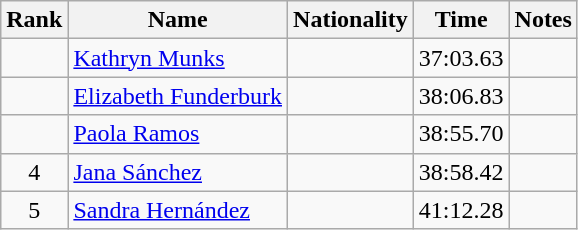<table class="wikitable sortable" style="text-align:center">
<tr>
<th>Rank</th>
<th>Name</th>
<th>Nationality</th>
<th>Time</th>
<th>Notes</th>
</tr>
<tr>
<td></td>
<td align=left><a href='#'>Kathryn Munks</a></td>
<td align=left></td>
<td>37:03.63</td>
<td></td>
</tr>
<tr>
<td></td>
<td align=left><a href='#'>Elizabeth Funderburk</a></td>
<td align=left></td>
<td>38:06.83</td>
<td></td>
</tr>
<tr>
<td></td>
<td align=left><a href='#'>Paola Ramos</a></td>
<td align=left></td>
<td>38:55.70</td>
<td></td>
</tr>
<tr>
<td>4</td>
<td align=left><a href='#'>Jana Sánchez</a></td>
<td align=left></td>
<td>38:58.42</td>
<td></td>
</tr>
<tr>
<td>5</td>
<td align=left><a href='#'>Sandra Hernández</a></td>
<td align=left></td>
<td>41:12.28</td>
<td></td>
</tr>
</table>
